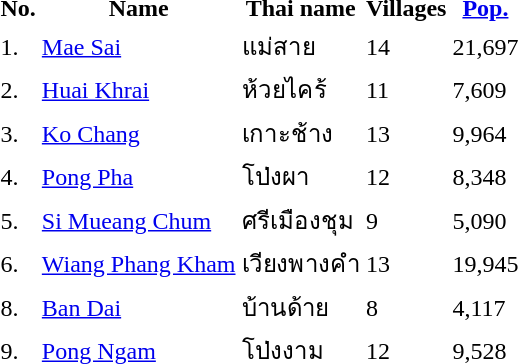<table>
<tr>
<th>No.</th>
<th>Name</th>
<th>Thai name</th>
<th>Villages</th>
<th><a href='#'>Pop.</a></th>
<td>    </td>
</tr>
<tr>
<td>1.</td>
<td><a href='#'>Mae Sai</a></td>
<td>แม่สาย</td>
<td>14</td>
<td>21,697</td>
<td></td>
</tr>
<tr>
<td>2.</td>
<td><a href='#'>Huai Khrai</a></td>
<td>ห้วยไคร้</td>
<td>11</td>
<td>7,609</td>
</tr>
<tr>
<td>3.</td>
<td><a href='#'>Ko Chang</a></td>
<td>เกาะช้าง</td>
<td>13</td>
<td>9,964</td>
<td></td>
</tr>
<tr>
<td>4.</td>
<td><a href='#'>Pong Pha</a></td>
<td>โป่งผา</td>
<td>12</td>
<td>8,348</td>
<td></td>
</tr>
<tr>
<td>5.</td>
<td><a href='#'>Si Mueang Chum</a></td>
<td>ศรีเมืองชุม</td>
<td>9</td>
<td>5,090</td>
<td></td>
</tr>
<tr>
<td>6.</td>
<td><a href='#'>Wiang Phang Kham</a></td>
<td>เวียงพางคำ</td>
<td>13</td>
<td>19,945</td>
<td></td>
</tr>
<tr>
<td>8.</td>
<td><a href='#'>Ban Dai</a></td>
<td>บ้านด้าย</td>
<td>8</td>
<td>4,117</td>
<td></td>
</tr>
<tr>
<td>9.</td>
<td><a href='#'>Pong Ngam</a></td>
<td>โป่งงาม</td>
<td>12</td>
<td>9,528</td>
<td></td>
</tr>
</table>
